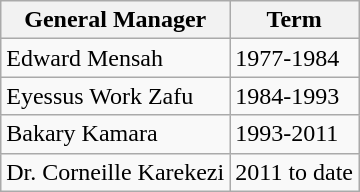<table class="wikitable">
<tr>
<th>General Manager</th>
<th>Term</th>
</tr>
<tr>
<td>Edward Mensah</td>
<td>1977-1984</td>
</tr>
<tr>
<td>Eyessus Work Zafu</td>
<td>1984-1993</td>
</tr>
<tr>
<td>Bakary Kamara</td>
<td>1993-2011</td>
</tr>
<tr>
<td>Dr. Corneille Karekezi</td>
<td>2011 to date</td>
</tr>
</table>
